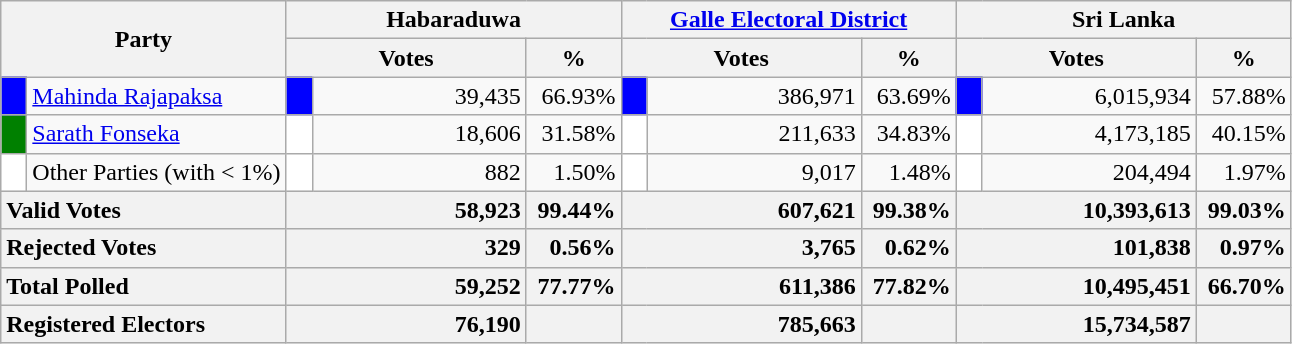<table class="wikitable">
<tr>
<th colspan="2" width="144px"rowspan="2">Party</th>
<th colspan="3" width="216px">Habaraduwa</th>
<th colspan="3" width="216px"><a href='#'>Galle Electoral District</a></th>
<th colspan="3" width="216px">Sri Lanka</th>
</tr>
<tr>
<th colspan="2" width="144px">Votes</th>
<th>%</th>
<th colspan="2" width="144px">Votes</th>
<th>%</th>
<th colspan="2" width="144px">Votes</th>
<th>%</th>
</tr>
<tr>
<td style="background-color:blue;" width="10px"></td>
<td style="text-align:left;"><a href='#'>Mahinda Rajapaksa</a></td>
<td style="background-color:blue;" width="10px"></td>
<td style="text-align:right;">39,435</td>
<td style="text-align:right;">66.93%</td>
<td style="background-color:blue;" width="10px"></td>
<td style="text-align:right;">386,971</td>
<td style="text-align:right;">63.69%</td>
<td style="background-color:blue;" width="10px"></td>
<td style="text-align:right;">6,015,934</td>
<td style="text-align:right;">57.88%</td>
</tr>
<tr>
<td style="background-color:green;" width="10px"></td>
<td style="text-align:left;"><a href='#'>Sarath Fonseka</a></td>
<td style="background-color:white;" width="10px"></td>
<td style="text-align:right;">18,606</td>
<td style="text-align:right;">31.58%</td>
<td style="background-color:white;" width="10px"></td>
<td style="text-align:right;">211,633</td>
<td style="text-align:right;">34.83%</td>
<td style="background-color:white;" width="10px"></td>
<td style="text-align:right;">4,173,185</td>
<td style="text-align:right;">40.15%</td>
</tr>
<tr>
<td style="background-color:white;" width="10px"></td>
<td style="text-align:left;">Other Parties (with < 1%)</td>
<td style="background-color:white;" width="10px"></td>
<td style="text-align:right;">882</td>
<td style="text-align:right;">1.50%</td>
<td style="background-color:white;" width="10px"></td>
<td style="text-align:right;">9,017</td>
<td style="text-align:right;">1.48%</td>
<td style="background-color:white;" width="10px"></td>
<td style="text-align:right;">204,494</td>
<td style="text-align:right;">1.97%</td>
</tr>
<tr>
<th colspan="2" width="144px"style="text-align:left;">Valid Votes</th>
<th style="text-align:right;"colspan="2" width="144px">58,923</th>
<th style="text-align:right;">99.44%</th>
<th style="text-align:right;"colspan="2" width="144px">607,621</th>
<th style="text-align:right;">99.38%</th>
<th style="text-align:right;"colspan="2" width="144px">10,393,613</th>
<th style="text-align:right;">99.03%</th>
</tr>
<tr>
<th colspan="2" width="144px"style="text-align:left;">Rejected Votes</th>
<th style="text-align:right;"colspan="2" width="144px">329</th>
<th style="text-align:right;">0.56%</th>
<th style="text-align:right;"colspan="2" width="144px">3,765</th>
<th style="text-align:right;">0.62%</th>
<th style="text-align:right;"colspan="2" width="144px">101,838</th>
<th style="text-align:right;">0.97%</th>
</tr>
<tr>
<th colspan="2" width="144px"style="text-align:left;">Total Polled</th>
<th style="text-align:right;"colspan="2" width="144px">59,252</th>
<th style="text-align:right;">77.77%</th>
<th style="text-align:right;"colspan="2" width="144px">611,386</th>
<th style="text-align:right;">77.82%</th>
<th style="text-align:right;"colspan="2" width="144px">10,495,451</th>
<th style="text-align:right;">66.70%</th>
</tr>
<tr>
<th colspan="2" width="144px"style="text-align:left;">Registered Electors</th>
<th style="text-align:right;"colspan="2" width="144px">76,190</th>
<th></th>
<th style="text-align:right;"colspan="2" width="144px">785,663</th>
<th></th>
<th style="text-align:right;"colspan="2" width="144px">15,734,587</th>
<th></th>
</tr>
</table>
